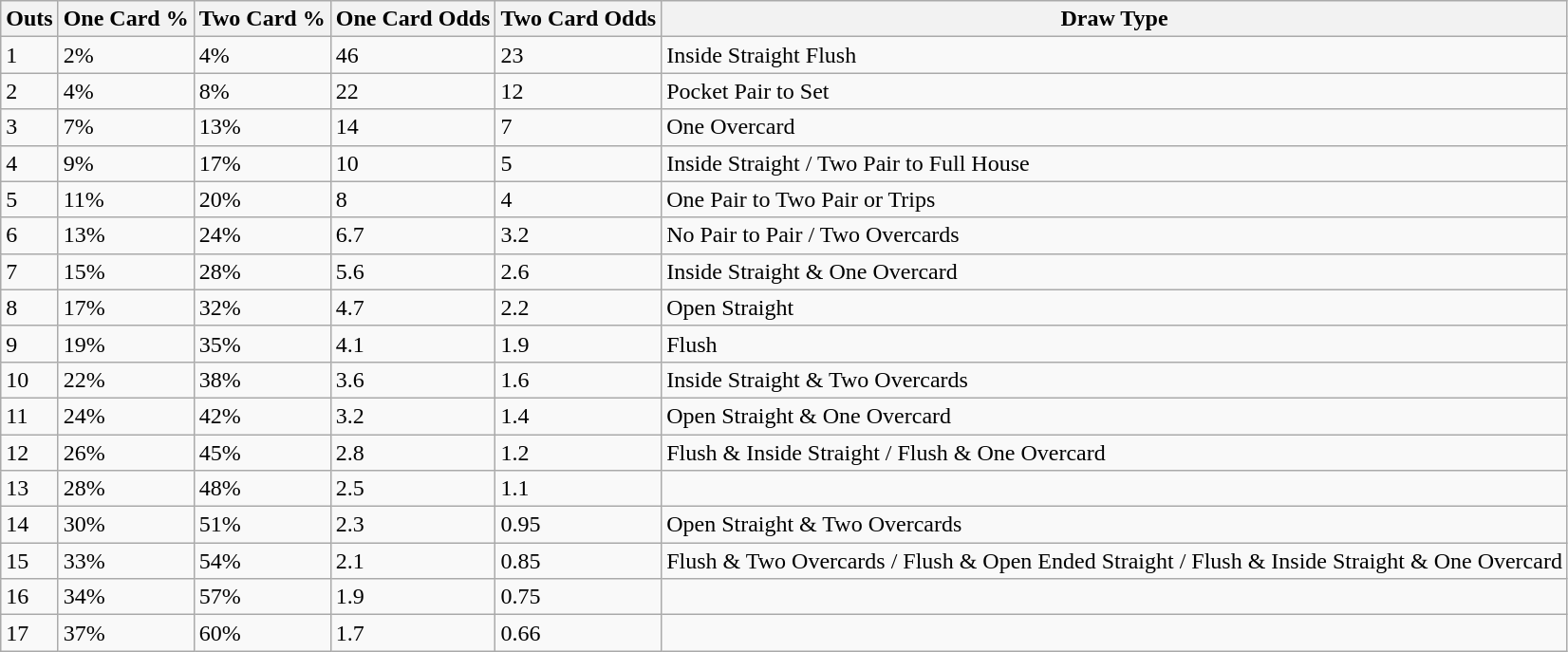<table class="wikitable">
<tr>
<th>Outs</th>
<th>One Card %</th>
<th>Two Card %</th>
<th>One Card Odds</th>
<th>Two Card Odds</th>
<th>Draw Type</th>
</tr>
<tr>
<td>1</td>
<td>2%</td>
<td>4%</td>
<td>46</td>
<td>23</td>
<td>Inside Straight Flush</td>
</tr>
<tr>
<td>2</td>
<td>4%</td>
<td>8%</td>
<td>22</td>
<td>12</td>
<td>Pocket Pair to Set</td>
</tr>
<tr>
<td>3</td>
<td>7%</td>
<td>13%</td>
<td>14</td>
<td>7</td>
<td>One Overcard</td>
</tr>
<tr>
<td>4</td>
<td>9%</td>
<td>17%</td>
<td>10</td>
<td>5</td>
<td>Inside Straight / Two Pair to Full House</td>
</tr>
<tr>
<td>5</td>
<td>11%</td>
<td>20%</td>
<td>8</td>
<td>4</td>
<td>One Pair to Two Pair or Trips</td>
</tr>
<tr>
<td>6</td>
<td>13%</td>
<td>24%</td>
<td>6.7</td>
<td>3.2</td>
<td>No Pair to Pair / Two Overcards</td>
</tr>
<tr>
<td>7</td>
<td>15%</td>
<td>28%</td>
<td>5.6</td>
<td>2.6</td>
<td>Inside Straight & One Overcard</td>
</tr>
<tr>
<td>8</td>
<td>17%</td>
<td>32%</td>
<td>4.7</td>
<td>2.2</td>
<td>Open Straight</td>
</tr>
<tr>
<td>9</td>
<td>19%</td>
<td>35%</td>
<td>4.1</td>
<td>1.9</td>
<td>Flush</td>
</tr>
<tr>
<td>10</td>
<td>22%</td>
<td>38%</td>
<td>3.6</td>
<td>1.6</td>
<td>Inside Straight & Two Overcards</td>
</tr>
<tr>
<td>11</td>
<td>24%</td>
<td>42%</td>
<td>3.2</td>
<td>1.4</td>
<td>Open Straight & One Overcard</td>
</tr>
<tr>
<td>12</td>
<td>26%</td>
<td>45%</td>
<td>2.8</td>
<td>1.2</td>
<td>Flush & Inside Straight / Flush & One Overcard</td>
</tr>
<tr>
<td>13</td>
<td>28%</td>
<td>48%</td>
<td>2.5</td>
<td>1.1</td>
<td></td>
</tr>
<tr>
<td>14</td>
<td>30%</td>
<td>51%</td>
<td>2.3</td>
<td>0.95</td>
<td>Open Straight & Two Overcards</td>
</tr>
<tr>
<td>15</td>
<td>33%</td>
<td>54%</td>
<td>2.1</td>
<td>0.85</td>
<td>Flush & Two Overcards / Flush & Open Ended Straight / Flush & Inside Straight & One Overcard</td>
</tr>
<tr>
<td>16</td>
<td>34%</td>
<td>57%</td>
<td>1.9</td>
<td>0.75</td>
<td></td>
</tr>
<tr>
<td>17</td>
<td>37%</td>
<td>60%</td>
<td>1.7</td>
<td>0.66</td>
<td></td>
</tr>
</table>
